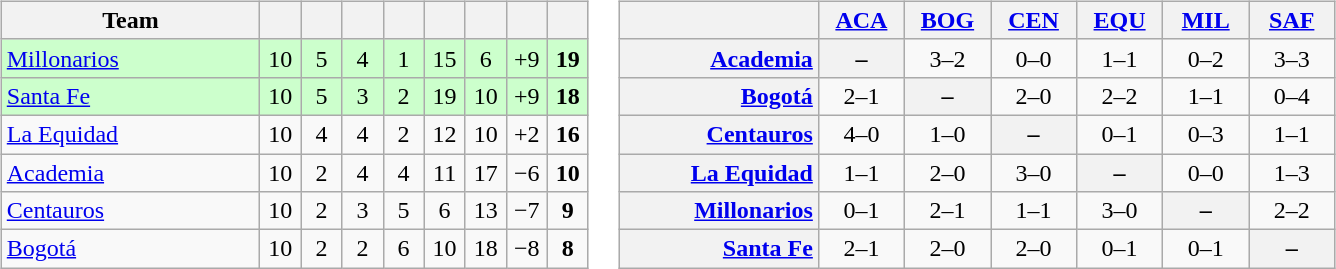<table>
<tr>
<td><br><table class="wikitable" style="text-align: center;">
<tr>
<th width=165>Team</th>
<th width=20></th>
<th width=20></th>
<th width=20></th>
<th width=20></th>
<th width=20></th>
<th width=20></th>
<th width=20></th>
<th width=20></th>
</tr>
<tr align=center bgcolor=CCFFCC>
<td align=left><a href='#'>Millonarios</a></td>
<td>10</td>
<td>5</td>
<td>4</td>
<td>1</td>
<td>15</td>
<td>6</td>
<td>+9</td>
<td><strong>19</strong></td>
</tr>
<tr align=center bgcolor=CCFFCC>
<td align=left><a href='#'>Santa Fe</a></td>
<td>10</td>
<td>5</td>
<td>3</td>
<td>2</td>
<td>19</td>
<td>10</td>
<td>+9</td>
<td><strong>18</strong></td>
</tr>
<tr align=center>
<td align=left><a href='#'>La Equidad</a></td>
<td>10</td>
<td>4</td>
<td>4</td>
<td>2</td>
<td>12</td>
<td>10</td>
<td>+2</td>
<td><strong>16</strong></td>
</tr>
<tr align=center>
<td align=left><a href='#'>Academia</a></td>
<td>10</td>
<td>2</td>
<td>4</td>
<td>4</td>
<td>11</td>
<td>17</td>
<td>−6</td>
<td><strong>10</strong></td>
</tr>
<tr align=center>
<td align=left><a href='#'>Centauros</a></td>
<td>10</td>
<td>2</td>
<td>3</td>
<td>5</td>
<td>6</td>
<td>13</td>
<td>−7</td>
<td><strong>9</strong></td>
</tr>
<tr align=center>
<td align=left><a href='#'>Bogotá</a></td>
<td>10</td>
<td>2</td>
<td>2</td>
<td>6</td>
<td>10</td>
<td>18</td>
<td>−8</td>
<td><strong>8</strong></td>
</tr>
</table>
</td>
<td><br><table class="wikitable" style="text-align:center">
<tr>
<th width="125"> </th>
<th width="50"><a href='#'>ACA</a></th>
<th width="50"><a href='#'>BOG</a></th>
<th width="50"><a href='#'>CEN</a></th>
<th width="50"><a href='#'>EQU</a></th>
<th width="50"><a href='#'>MIL</a></th>
<th width="50"><a href='#'>SAF</a></th>
</tr>
<tr>
<th style="text-align:right;"><a href='#'>Academia</a></th>
<th>–</th>
<td>3–2</td>
<td>0–0</td>
<td>1–1</td>
<td>0–2</td>
<td>3–3</td>
</tr>
<tr>
<th style="text-align:right;"><a href='#'>Bogotá</a></th>
<td>2–1</td>
<th>–</th>
<td>2–0</td>
<td>2–2</td>
<td>1–1</td>
<td>0–4</td>
</tr>
<tr>
<th style="text-align:right;"><a href='#'>Centauros</a></th>
<td>4–0</td>
<td>1–0</td>
<th>–</th>
<td>0–1</td>
<td>0–3</td>
<td>1–1</td>
</tr>
<tr>
<th style="text-align:right;"><a href='#'>La Equidad</a></th>
<td>1–1</td>
<td>2–0</td>
<td>3–0</td>
<th>–</th>
<td>0–0</td>
<td>1–3</td>
</tr>
<tr>
<th style="text-align:right;"><a href='#'>Millonarios</a></th>
<td>0–1</td>
<td>2–1</td>
<td>1–1</td>
<td>3–0</td>
<th>–</th>
<td>2–2</td>
</tr>
<tr>
<th style="text-align:right;"><a href='#'>Santa Fe</a></th>
<td>2–1</td>
<td>2–0</td>
<td>2–0</td>
<td>0–1</td>
<td>0–1</td>
<th>–</th>
</tr>
</table>
</td>
</tr>
</table>
